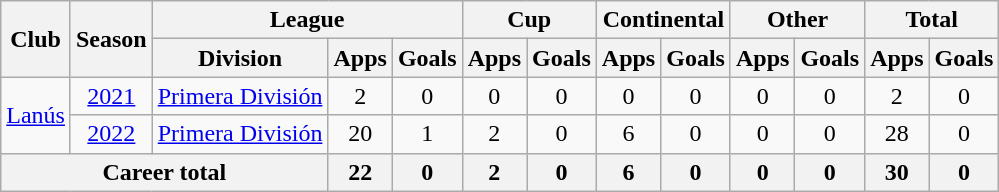<table class="wikitable" style="text-align: center">
<tr>
<th rowspan="2">Club</th>
<th rowspan="2">Season</th>
<th colspan="3">League</th>
<th colspan="2">Cup</th>
<th colspan="2">Continental</th>
<th colspan="2">Other</th>
<th colspan="2">Total</th>
</tr>
<tr>
<th>Division</th>
<th>Apps</th>
<th>Goals</th>
<th>Apps</th>
<th>Goals</th>
<th>Apps</th>
<th>Goals</th>
<th>Apps</th>
<th>Goals</th>
<th>Apps</th>
<th>Goals</th>
</tr>
<tr>
<td rowspan="2"><a href='#'>Lanús</a></td>
<td><a href='#'>2021</a></td>
<td><a href='#'>Primera División</a></td>
<td>2</td>
<td>0</td>
<td>0</td>
<td>0</td>
<td>0</td>
<td>0</td>
<td>0</td>
<td>0</td>
<td>2</td>
<td>0</td>
</tr>
<tr>
<td><a href='#'>2022</a></td>
<td><a href='#'>Primera División</a></td>
<td>20</td>
<td>1</td>
<td>2</td>
<td>0</td>
<td>6</td>
<td>0</td>
<td>0</td>
<td>0</td>
<td>28</td>
<td>0</td>
</tr>
<tr>
<th colspan=3>Career total</th>
<th>22</th>
<th>0</th>
<th>2</th>
<th>0</th>
<th>6</th>
<th>0</th>
<th>0</th>
<th>0</th>
<th>30</th>
<th>0</th>
</tr>
</table>
